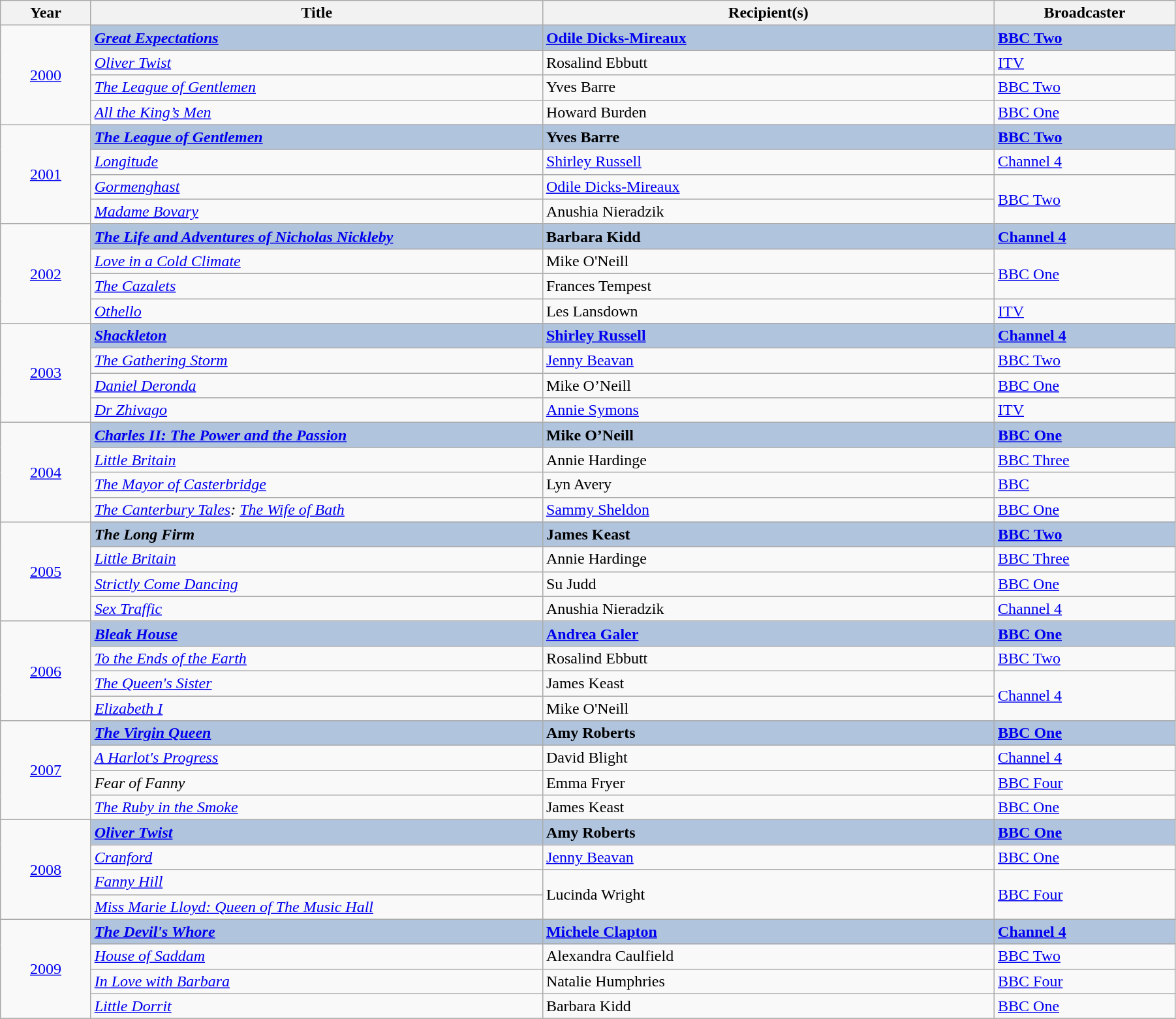<table class="wikitable" width="95%">
<tr>
<th width=5%>Year</th>
<th width=25%>Title</th>
<th width=25%><strong>Recipient(s)</strong></th>
<th width=10%><strong>Broadcaster</strong></th>
</tr>
<tr>
<td rowspan="4" style="text-align:center;"><a href='#'>2000</a></td>
<td style="background:#B0C4DE;"><strong><em><a href='#'>Great Expectations</a></em></strong></td>
<td style="background:#B0C4DE;"><strong><a href='#'>Odile Dicks-Mireaux</a></strong></td>
<td style="background:#B0C4DE;"><strong><a href='#'>BBC Two</a></strong></td>
</tr>
<tr>
<td><em><a href='#'>Oliver Twist</a></em></td>
<td>Rosalind Ebbutt</td>
<td><a href='#'>ITV</a></td>
</tr>
<tr>
<td><em><a href='#'>The League of Gentlemen</a></em></td>
<td>Yves Barre</td>
<td><a href='#'>BBC Two</a></td>
</tr>
<tr>
<td><em><a href='#'>All the King’s Men</a></em></td>
<td>Howard Burden</td>
<td><a href='#'>BBC One</a></td>
</tr>
<tr>
<td rowspan="4" style="text-align:center;"><a href='#'>2001</a></td>
<td style="background:#B0C4DE;"><strong><em><a href='#'>The League of Gentlemen</a></em></strong></td>
<td style="background:#B0C4DE;"><strong>Yves Barre</strong></td>
<td style="background:#B0C4DE;"><strong><a href='#'>BBC Two</a></strong></td>
</tr>
<tr>
<td><em><a href='#'>Longitude</a></em></td>
<td><a href='#'>Shirley Russell</a></td>
<td><a href='#'>Channel 4</a></td>
</tr>
<tr>
<td><em><a href='#'>Gormenghast</a></em></td>
<td><a href='#'>Odile Dicks-Mireaux</a></td>
<td rowspan="2"><a href='#'>BBC Two</a></td>
</tr>
<tr>
<td><em><a href='#'>Madame Bovary</a></em></td>
<td>Anushia Nieradzik</td>
</tr>
<tr>
<td rowspan="4" style="text-align:center;"><a href='#'>2002</a></td>
<td style="background:#B0C4DE;"><strong><em><a href='#'>The Life and Adventures of Nicholas Nickleby</a></em></strong></td>
<td style="background:#B0C4DE;"><strong>Barbara Kidd</strong></td>
<td style="background:#B0C4DE;"><strong><a href='#'>Channel 4</a></strong></td>
</tr>
<tr>
<td><em><a href='#'>Love in a Cold Climate</a></em></td>
<td>Mike O'Neill</td>
<td rowspan="2"><a href='#'>BBC One</a></td>
</tr>
<tr>
<td><em><a href='#'>The Cazalets</a></em></td>
<td>Frances Tempest</td>
</tr>
<tr>
<td><em><a href='#'>Othello</a></em></td>
<td>Les Lansdown</td>
<td><a href='#'>ITV</a></td>
</tr>
<tr>
<td rowspan="4" style="text-align:center;"><a href='#'>2003</a></td>
<td style="background:#B0C4DE;"><strong><em><a href='#'>Shackleton</a></em></strong></td>
<td style="background:#B0C4DE;"><strong><a href='#'>Shirley Russell</a></strong></td>
<td style="background:#B0C4DE;"><strong><a href='#'>Channel 4</a></strong></td>
</tr>
<tr>
<td><em><a href='#'>The Gathering Storm</a></em></td>
<td><a href='#'>Jenny Beavan</a></td>
<td><a href='#'>BBC Two</a></td>
</tr>
<tr>
<td><em><a href='#'>Daniel Deronda</a></em></td>
<td>Mike O’Neill</td>
<td><a href='#'>BBC One</a></td>
</tr>
<tr>
<td><em><a href='#'>Dr Zhivago</a></em></td>
<td><a href='#'>Annie Symons</a></td>
<td><a href='#'>ITV</a></td>
</tr>
<tr>
<td rowspan="4" style="text-align:center;"><a href='#'>2004</a></td>
<td style="background:#B0C4DE;"><strong><em><a href='#'>Charles II: The Power and the Passion</a></em></strong></td>
<td style="background:#B0C4DE;"><strong>Mike O’Neill</strong></td>
<td style="background:#B0C4DE;"><strong><a href='#'>BBC One</a></strong></td>
</tr>
<tr>
<td><em><a href='#'>Little Britain</a></em></td>
<td>Annie Hardinge</td>
<td><a href='#'>BBC Three</a></td>
</tr>
<tr>
<td><em><a href='#'>The Mayor of Casterbridge</a></em></td>
<td>Lyn Avery</td>
<td><a href='#'>BBC</a></td>
</tr>
<tr>
<td><em><a href='#'>The Canterbury Tales</a>: <a href='#'>The Wife of Bath</a></em></td>
<td><a href='#'>Sammy Sheldon</a></td>
<td><a href='#'>BBC One</a></td>
</tr>
<tr>
<td rowspan="4" style="text-align:center;"><a href='#'>2005</a></td>
<td style="background:#B0C4DE;"><strong><em>The Long Firm</em></strong></td>
<td style="background:#B0C4DE;"><strong>James Keast</strong></td>
<td style="background:#B0C4DE;"><strong><a href='#'>BBC Two</a></strong></td>
</tr>
<tr>
<td><em><a href='#'>Little Britain</a></em></td>
<td>Annie Hardinge</td>
<td><a href='#'>BBC Three</a></td>
</tr>
<tr>
<td><em><a href='#'>Strictly Come Dancing</a></em></td>
<td>Su Judd</td>
<td><a href='#'>BBC One</a></td>
</tr>
<tr>
<td><em><a href='#'>Sex Traffic</a></em></td>
<td>Anushia Nieradzik</td>
<td><a href='#'>Channel 4</a></td>
</tr>
<tr>
<td rowspan="4" style="text-align:center;"><a href='#'>2006</a></td>
<td style="background:#B0C4DE;"><strong><em><a href='#'>Bleak House</a></em></strong></td>
<td style="background:#B0C4DE;"><strong><a href='#'>Andrea Galer</a></strong></td>
<td style="background:#B0C4DE;"><strong><a href='#'>BBC One</a></strong></td>
</tr>
<tr>
<td><em><a href='#'>To the Ends of the Earth</a></em></td>
<td>Rosalind Ebbutt</td>
<td><a href='#'>BBC Two</a></td>
</tr>
<tr>
<td><em><a href='#'>The Queen's Sister</a></em></td>
<td>James Keast</td>
<td rowspan="2"><a href='#'>Channel 4</a></td>
</tr>
<tr>
<td><em><a href='#'>Elizabeth I</a></em></td>
<td>Mike O'Neill</td>
</tr>
<tr>
<td rowspan="4" style="text-align:center;"><a href='#'>2007</a></td>
<td style="background:#B0C4DE;"><strong><em><a href='#'>The Virgin Queen</a></em></strong></td>
<td style="background:#B0C4DE;"><strong>Amy Roberts</strong></td>
<td style="background:#B0C4DE;"><strong><a href='#'>BBC One</a></strong></td>
</tr>
<tr>
<td><em><a href='#'>A Harlot's Progress</a></em></td>
<td>David Blight</td>
<td><a href='#'>Channel 4</a></td>
</tr>
<tr>
<td><em>Fear of Fanny</em></td>
<td>Emma Fryer</td>
<td><a href='#'>BBC Four</a></td>
</tr>
<tr>
<td><em><a href='#'>The Ruby in the Smoke</a></em></td>
<td>James Keast</td>
<td><a href='#'>BBC One</a></td>
</tr>
<tr>
<td rowspan="4" style="text-align:center;"><a href='#'>2008</a></td>
<td style="background:#B0C4DE;"><strong><em><a href='#'>Oliver Twist</a></em></strong></td>
<td style="background:#B0C4DE;"><strong>Amy Roberts</strong></td>
<td style="background:#B0C4DE;"><strong><a href='#'>BBC One</a></strong></td>
</tr>
<tr>
<td><em><a href='#'>Cranford</a></em></td>
<td><a href='#'>Jenny Beavan</a></td>
<td><a href='#'>BBC One</a></td>
</tr>
<tr>
<td><em><a href='#'>Fanny Hill</a></em></td>
<td rowspan="2">Lucinda Wright</td>
<td rowspan="2"><a href='#'>BBC Four</a></td>
</tr>
<tr>
<td><em><a href='#'>Miss Marie Lloyd: Queen of The Music Hall</a></em></td>
</tr>
<tr>
<td rowspan="4" style="text-align:center;"><a href='#'>2009</a></td>
<td style="background:#B0C4DE;"><strong><em><a href='#'>The Devil's Whore</a></em></strong></td>
<td style="background:#B0C4DE;"><strong><a href='#'>Michele Clapton</a></strong></td>
<td style="background:#B0C4DE;"><strong><a href='#'>Channel 4</a></strong></td>
</tr>
<tr>
<td><em><a href='#'>House of Saddam</a></em></td>
<td>Alexandra Caulfield</td>
<td><a href='#'>BBC Two</a></td>
</tr>
<tr>
<td><em><a href='#'>In Love with Barbara</a></em></td>
<td>Natalie Humphries</td>
<td><a href='#'>BBC Four</a></td>
</tr>
<tr>
<td><em><a href='#'>Little Dorrit</a></em></td>
<td>Barbara Kidd</td>
<td><a href='#'>BBC One</a></td>
</tr>
<tr>
</tr>
</table>
